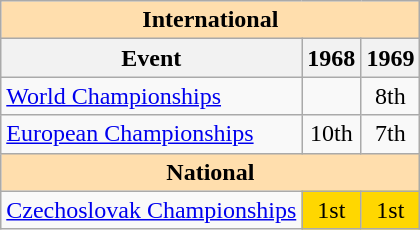<table class="wikitable" style="text-align:center">
<tr>
<th style="background-color: #ffdead; " colspan=3 align=center>International</th>
</tr>
<tr>
<th>Event</th>
<th>1968</th>
<th>1969</th>
</tr>
<tr>
<td align=left><a href='#'>World Championships</a></td>
<td></td>
<td>8th</td>
</tr>
<tr>
<td align=left><a href='#'>European Championships</a></td>
<td>10th</td>
<td>7th</td>
</tr>
<tr>
<th style="background-color: #ffdead; " colspan=3 align=center>National</th>
</tr>
<tr>
<td align=left><a href='#'>Czechoslovak Championships</a></td>
<td bgcolor=gold>1st</td>
<td bgcolor=gold>1st</td>
</tr>
</table>
